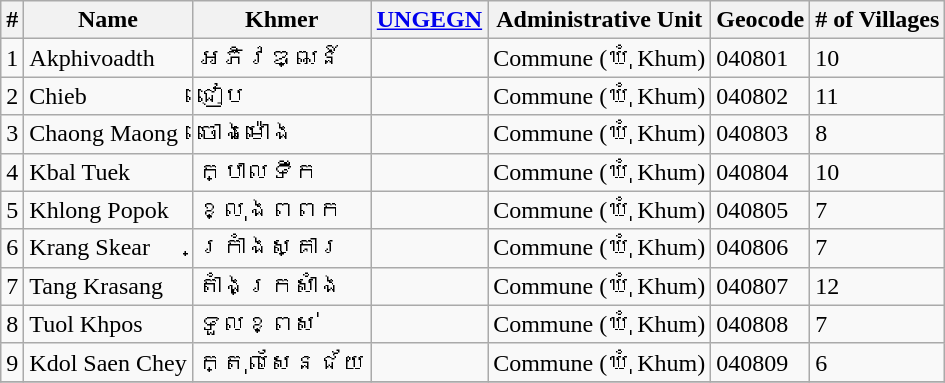<table class="wikitable sortable">
<tr>
<th>#</th>
<th>Name</th>
<th>Khmer</th>
<th><a href='#'>UNGEGN</a></th>
<th>Administrative Unit</th>
<th>Geocode</th>
<th># of Villages</th>
</tr>
<tr>
<td>1</td>
<td>Akphivoadth</td>
<td>អភិវឌ្ឍន៍</td>
<td></td>
<td>Commune (ឃុំ Khum)</td>
<td>040801</td>
<td>10</td>
</tr>
<tr>
<td>2</td>
<td>Chieb</td>
<td>ជៀប</td>
<td></td>
<td>Commune (ឃុំ Khum)</td>
<td>040802</td>
<td>11</td>
</tr>
<tr>
<td>3</td>
<td>Chaong Maong</td>
<td>ចោងម៉ោង</td>
<td></td>
<td>Commune (ឃុំ Khum)</td>
<td>040803</td>
<td>8</td>
</tr>
<tr>
<td>4</td>
<td>Kbal Tuek</td>
<td>ក្បាលទឹក</td>
<td></td>
<td>Commune (ឃុំ Khum)</td>
<td>040804</td>
<td>10</td>
</tr>
<tr>
<td>5</td>
<td>Khlong Popok</td>
<td>ខ្លុងពពក</td>
<td></td>
<td>Commune (ឃុំ Khum)</td>
<td>040805</td>
<td>7</td>
</tr>
<tr>
<td>6</td>
<td>Krang Skear</td>
<td>ក្រាំងស្គារ</td>
<td></td>
<td>Commune (ឃុំ Khum)</td>
<td>040806</td>
<td>7</td>
</tr>
<tr>
<td>7</td>
<td>Tang Krasang</td>
<td>តាំងក្រសាំង</td>
<td></td>
<td>Commune (ឃុំ Khum)</td>
<td>040807</td>
<td>12</td>
</tr>
<tr>
<td>8</td>
<td>Tuol Khpos</td>
<td>ទួលខ្ពស់</td>
<td></td>
<td>Commune (ឃុំ Khum)</td>
<td>040808</td>
<td>7</td>
</tr>
<tr>
<td>9</td>
<td>Kdol Saen Chey</td>
<td>ក្តុលសែនជ័យ</td>
<td></td>
<td>Commune (ឃុំ Khum)</td>
<td>040809</td>
<td>6</td>
</tr>
<tr>
</tr>
</table>
